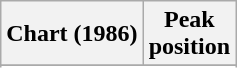<table class="wikitable sortable plainrowheaders" style="text-align:center">
<tr>
<th scope="col">Chart (1986)</th>
<th scope="col">Peak<br> position</th>
</tr>
<tr>
</tr>
<tr>
</tr>
<tr>
</tr>
<tr>
</tr>
<tr>
</tr>
<tr>
</tr>
</table>
